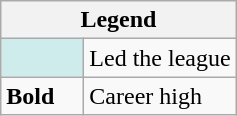<table class="wikitable mw-collapsible">
<tr>
<th colspan="2">Legend</th>
</tr>
<tr>
<td style="background:#cfecec; width:3em;"></td>
<td>Led the league</td>
</tr>
<tr>
<td><strong>Bold</strong></td>
<td>Career high</td>
</tr>
</table>
